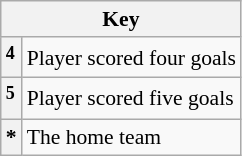<table class="wikitable plainrowheaders" style="font-size:90%">
<tr>
<th colspan="2" scope="col">Key</th>
</tr>
<tr>
<th style="text-align:left" scope="row"><sup>4</sup></th>
<td style="text-align:left">Player scored four goals</td>
</tr>
<tr>
<th style="text-align:left" scope="row"><sup>5</sup></th>
<td style="text-align:left">Player scored five goals</td>
</tr>
<tr>
<th style="text-align:left" scope="row">*</th>
<td style="text-align:left">The home team</td>
</tr>
</table>
